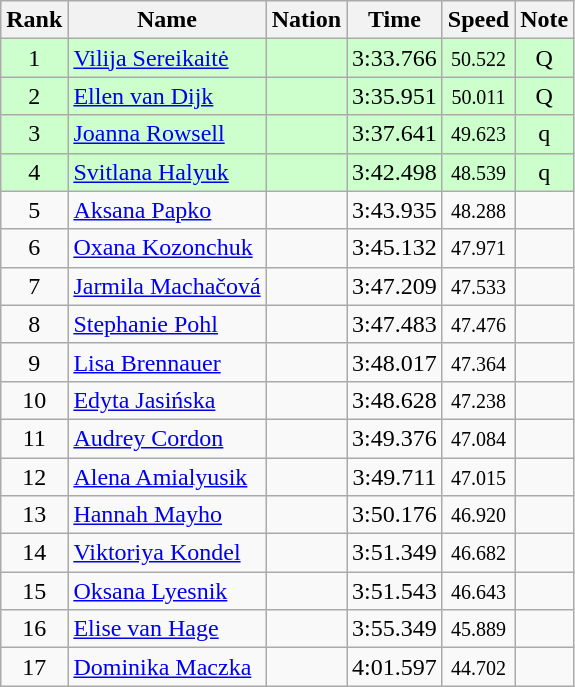<table class="wikitable sortable" style="text-align:center">
<tr>
<th>Rank</th>
<th>Name</th>
<th>Nation</th>
<th>Time</th>
<th>Speed</th>
<th>Note</th>
</tr>
<tr bgcolor=ccffcc>
<td>1</td>
<td align=left><a href='#'>Vilija Sereikaitė</a></td>
<td align=left></td>
<td>3:33.766</td>
<td><small>50.522</small></td>
<td>Q</td>
</tr>
<tr bgcolor=ccffcc>
<td>2</td>
<td align=left><a href='#'>Ellen van Dijk</a></td>
<td align=left></td>
<td>3:35.951</td>
<td><small>50.011</small></td>
<td>Q</td>
</tr>
<tr bgcolor=ccffcc>
<td>3</td>
<td align=left><a href='#'>Joanna Rowsell</a></td>
<td align=left></td>
<td>3:37.641</td>
<td><small>49.623</small></td>
<td>q</td>
</tr>
<tr bgcolor=ccffcc>
<td>4</td>
<td align=left><a href='#'>Svitlana Halyuk</a></td>
<td align=left></td>
<td>3:42.498</td>
<td><small>48.539</small></td>
<td>q</td>
</tr>
<tr>
<td>5</td>
<td align=left><a href='#'>Aksana Papko</a></td>
<td align=left></td>
<td>3:43.935</td>
<td><small>48.288</small></td>
<td></td>
</tr>
<tr>
<td>6</td>
<td align=left><a href='#'>Oxana Kozonchuk</a></td>
<td align=left></td>
<td>3:45.132</td>
<td><small>47.971</small></td>
<td></td>
</tr>
<tr>
<td>7</td>
<td align=left><a href='#'>Jarmila Machačová</a></td>
<td align=left></td>
<td>3:47.209</td>
<td><small>47.533</small></td>
<td></td>
</tr>
<tr>
<td>8</td>
<td align=left><a href='#'>Stephanie Pohl</a></td>
<td align=left></td>
<td>3:47.483</td>
<td><small>47.476</small></td>
<td></td>
</tr>
<tr>
<td>9</td>
<td align=left><a href='#'>Lisa Brennauer</a></td>
<td align=left></td>
<td>3:48.017</td>
<td><small>47.364</small></td>
<td></td>
</tr>
<tr>
<td>10</td>
<td align=left><a href='#'>Edyta Jasińska</a></td>
<td align=left></td>
<td>3:48.628</td>
<td><small>47.238</small></td>
<td></td>
</tr>
<tr>
<td>11</td>
<td align=left><a href='#'>Audrey Cordon</a></td>
<td align=left></td>
<td>3:49.376</td>
<td><small>47.084</small></td>
<td></td>
</tr>
<tr>
<td>12</td>
<td align=left><a href='#'>Alena Amialyusik</a></td>
<td align=left></td>
<td>3:49.711</td>
<td><small>47.015</small></td>
<td></td>
</tr>
<tr>
<td>13</td>
<td align=left><a href='#'>Hannah Mayho</a></td>
<td align=left></td>
<td>3:50.176</td>
<td><small>46.920</small></td>
<td></td>
</tr>
<tr>
<td>14</td>
<td align=left><a href='#'>Viktoriya Kondel</a></td>
<td align=left></td>
<td>3:51.349</td>
<td><small>46.682</small></td>
<td></td>
</tr>
<tr>
<td>15</td>
<td align=left><a href='#'>Oksana Lyesnik</a></td>
<td align=left></td>
<td>3:51.543</td>
<td><small>46.643</small></td>
<td></td>
</tr>
<tr>
<td>16</td>
<td align=left><a href='#'>Elise van Hage</a></td>
<td align=left></td>
<td>3:55.349</td>
<td><small>45.889</small></td>
<td></td>
</tr>
<tr>
<td>17</td>
<td align=left><a href='#'>Dominika Maczka</a></td>
<td align=left></td>
<td>4:01.597</td>
<td><small>44.702</small></td>
<td></td>
</tr>
</table>
